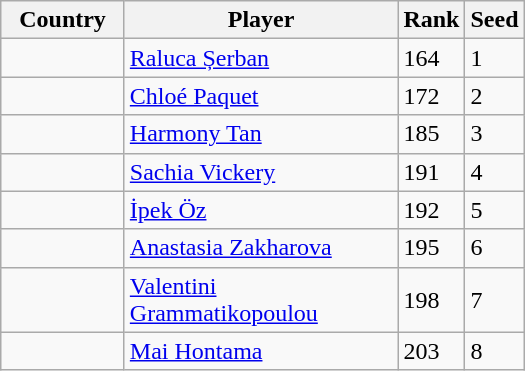<table class="wikitable">
<tr>
<th width="75">Country</th>
<th width="175">Player</th>
<th>Rank</th>
<th>Seed</th>
</tr>
<tr>
<td></td>
<td><a href='#'>Raluca Șerban</a></td>
<td>164</td>
<td>1</td>
</tr>
<tr>
<td></td>
<td><a href='#'>Chloé Paquet</a></td>
<td>172</td>
<td>2</td>
</tr>
<tr>
<td></td>
<td><a href='#'>Harmony Tan</a></td>
<td>185</td>
<td>3</td>
</tr>
<tr>
<td></td>
<td><a href='#'>Sachia Vickery</a></td>
<td>191</td>
<td>4</td>
</tr>
<tr>
<td></td>
<td><a href='#'>İpek Öz</a></td>
<td>192</td>
<td>5</td>
</tr>
<tr>
<td></td>
<td><a href='#'>Anastasia Zakharova</a></td>
<td>195</td>
<td>6</td>
</tr>
<tr>
<td></td>
<td><a href='#'>Valentini Grammatikopoulou</a></td>
<td>198</td>
<td>7</td>
</tr>
<tr>
<td></td>
<td><a href='#'>Mai Hontama</a></td>
<td>203</td>
<td>8</td>
</tr>
</table>
